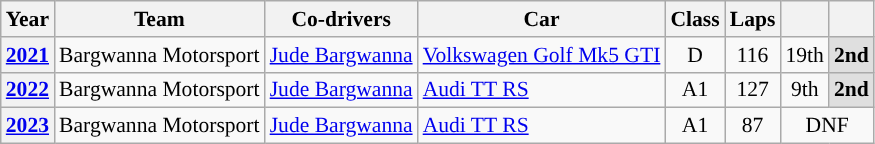<table class="wikitable" style="font-size:90%; text-align:center">
<tr>
<th>Year</th>
<th>Team</th>
<th>Co-drivers</th>
<th>Car</th>
<th>Class</th>
<th>Laps</th>
<th></th>
<th></th>
</tr>
<tr>
<th><a href='#'>2021</a></th>
<td align="left"> Bargwanna Motorsport</td>
<td align="left"> <a href='#'>Jude Bargwanna</a></td>
<td align="left"><a href='#'>Volkswagen Golf Mk5 GTI</a></td>
<td>D</td>
<td align=center>116</td>
<td>19th</td>
<td style="background:#dfdfdf"><strong>2nd</strong></td>
</tr>
<tr>
<th><a href='#'>2022</a></th>
<td align="left"> Bargwanna Motorsport</td>
<td align="left"> <a href='#'>Jude Bargwanna</a></td>
<td align="left"><a href='#'>Audi TT RS</a></td>
<td>A1</td>
<td align=center>127</td>
<td>9th</td>
<td style="background:#dfdfdf"><strong>2nd</strong></td>
</tr>
<tr>
<th><a href='#'>2023</a></th>
<td align="left"> Bargwanna Motorsport</td>
<td align="left"> <a href='#'>Jude Bargwanna</a></td>
<td align="left"><a href='#'>Audi TT RS</a></td>
<td>A1</td>
<td align=center>87</td>
<td align=center colspan=2>DNF</td>
</tr>
</table>
